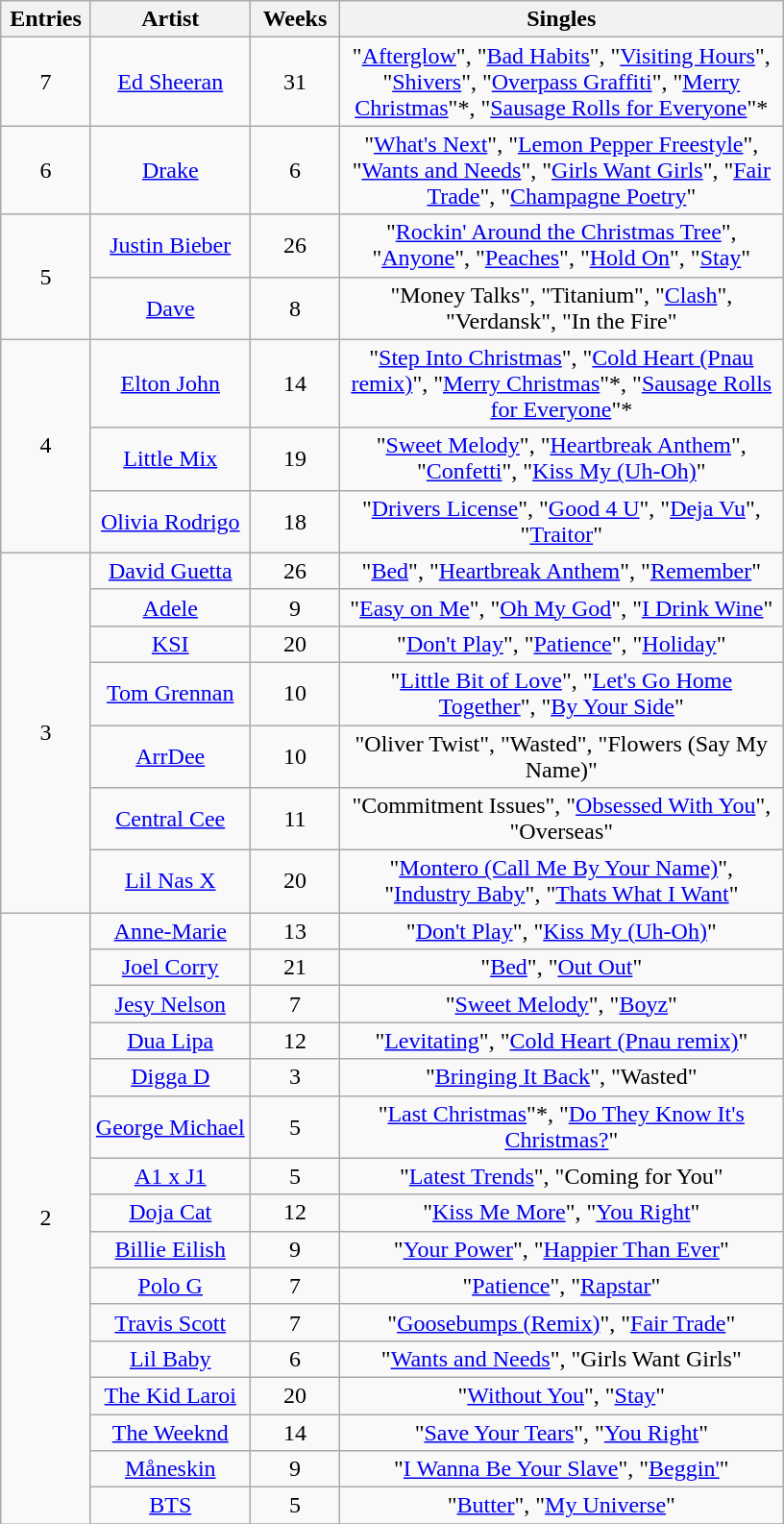<table class="wikitable sortable" style="text-align: center;">
<tr>
<th scope="col" style="width:55px;" data-sort-type="number">Entries</th>
<th scope="col" style="text-align:center;">Artist</th>
<th scope="col" style="width:55px;" data-sort-type="number">Weeks</th>
<th scope="col" style="width:300px;">Singles</th>
</tr>
<tr>
<td style="text-align:center">7</td>
<td><a href='#'>Ed Sheeran</a></td>
<td>31</td>
<td>"<a href='#'>Afterglow</a>", "<a href='#'>Bad Habits</a>", "<a href='#'>Visiting Hours</a>", "<a href='#'>Shivers</a>", "<a href='#'>Overpass Graffiti</a>", "<a href='#'>Merry Christmas</a>"*, "<a href='#'>Sausage Rolls for Everyone</a>"*</td>
</tr>
<tr>
<td style="text-align:center">6</td>
<td><a href='#'>Drake</a></td>
<td>6</td>
<td>"<a href='#'>What's Next</a>", "<a href='#'>Lemon Pepper Freestyle</a>", "<a href='#'>Wants and Needs</a>", "<a href='#'>Girls Want Girls</a>", "<a href='#'>Fair Trade</a>", "<a href='#'>Champagne Poetry</a>"</td>
</tr>
<tr>
<td rowspan="2" style="text-align:center">5</td>
<td><a href='#'>Justin Bieber</a></td>
<td>26</td>
<td>"<a href='#'>Rockin' Around the Christmas Tree</a>", "<a href='#'>Anyone</a>", "<a href='#'>Peaches</a>", "<a href='#'>Hold On</a>", "<a href='#'>Stay</a>"</td>
</tr>
<tr>
<td><a href='#'>Dave</a> </td>
<td>8</td>
<td>"Money Talks", "Titanium", "<a href='#'>Clash</a>", "Verdansk", "In the Fire"</td>
</tr>
<tr>
<td rowspan="3" style="text-align:center">4</td>
<td><a href='#'>Elton John</a></td>
<td>14</td>
<td>"<a href='#'>Step Into Christmas</a>", "<a href='#'>Cold Heart (Pnau remix)</a>", "<a href='#'>Merry Christmas</a>"*, "<a href='#'>Sausage Rolls for Everyone</a>"*</td>
</tr>
<tr>
<td><a href='#'>Little Mix</a></td>
<td>19</td>
<td>"<a href='#'>Sweet Melody</a>", "<a href='#'>Heartbreak Anthem</a>", "<a href='#'>Confetti</a>", "<a href='#'>Kiss My (Uh-Oh)</a>"</td>
</tr>
<tr>
<td><a href='#'>Olivia Rodrigo</a></td>
<td>18</td>
<td>"<a href='#'>Drivers License</a>", "<a href='#'>Good 4 U</a>", "<a href='#'>Deja Vu</a>", "<a href='#'>Traitor</a>"</td>
</tr>
<tr>
<td rowspan="7" style="text-align:center">3</td>
<td><a href='#'>David Guetta</a></td>
<td>26</td>
<td>"<a href='#'>Bed</a>", "<a href='#'>Heartbreak Anthem</a>", "<a href='#'>Remember</a>"</td>
</tr>
<tr>
<td><a href='#'>Adele</a></td>
<td>9</td>
<td>"<a href='#'>Easy on Me</a>", "<a href='#'>Oh My God</a>", "<a href='#'>I Drink Wine</a>"</td>
</tr>
<tr>
<td><a href='#'>KSI</a></td>
<td>20</td>
<td>"<a href='#'>Don't Play</a>", "<a href='#'>Patience</a>", "<a href='#'>Holiday</a>"</td>
</tr>
<tr>
<td><a href='#'>Tom Grennan</a></td>
<td>10</td>
<td>"<a href='#'>Little Bit of Love</a>", "<a href='#'>Let's Go Home Together</a>", "<a href='#'>By Your Side</a>"</td>
</tr>
<tr>
<td><a href='#'>ArrDee</a></td>
<td>10</td>
<td>"Oliver Twist", "Wasted", "Flowers (Say My Name)"</td>
</tr>
<tr>
<td><a href='#'>Central Cee</a> </td>
<td>11</td>
<td>"Commitment Issues", "<a href='#'>Obsessed With You</a>", "Overseas"</td>
</tr>
<tr>
<td><a href='#'>Lil Nas X</a></td>
<td>20</td>
<td>"<a href='#'>Montero (Call Me By Your Name)</a>", "<a href='#'>Industry Baby</a>", "<a href='#'>Thats What I Want</a>"</td>
</tr>
<tr>
<td rowspan="18" style="text-align:center">2</td>
<td><a href='#'>Anne-Marie</a></td>
<td>13</td>
<td>"<a href='#'>Don't Play</a>", "<a href='#'>Kiss My (Uh-Oh)</a>"</td>
</tr>
<tr>
<td><a href='#'>Joel Corry</a></td>
<td>21</td>
<td>"<a href='#'>Bed</a>", "<a href='#'>Out Out</a>"</td>
</tr>
<tr>
<td><a href='#'>Jesy Nelson</a> </td>
<td>7</td>
<td>"<a href='#'>Sweet Melody</a>", "<a href='#'>Boyz</a>"</td>
</tr>
<tr>
<td><a href='#'>Dua Lipa</a></td>
<td>12</td>
<td>"<a href='#'>Levitating</a>", "<a href='#'>Cold Heart (Pnau remix)</a>"</td>
</tr>
<tr>
<td><a href='#'>Digga D</a></td>
<td>3</td>
<td>"<a href='#'>Bringing It Back</a>", "Wasted"</td>
</tr>
<tr>
<td><a href='#'>George Michael</a> </td>
<td>5</td>
<td>"<a href='#'>Last Christmas</a>"*, "<a href='#'>Do They Know It's Christmas?</a>"</td>
</tr>
<tr>
<td><a href='#'>A1 x J1</a></td>
<td>5</td>
<td>"<a href='#'>Latest Trends</a>", "Coming for You"</td>
</tr>
<tr>
<td><a href='#'>Doja Cat</a></td>
<td>12</td>
<td>"<a href='#'>Kiss Me More</a>", "<a href='#'>You Right</a>"</td>
</tr>
<tr>
<td><a href='#'>Billie Eilish</a></td>
<td>9</td>
<td>"<a href='#'>Your Power</a>", "<a href='#'>Happier Than Ever</a>"</td>
</tr>
<tr>
<td><a href='#'>Polo G</a></td>
<td>7</td>
<td>"<a href='#'>Patience</a>", "<a href='#'>Rapstar</a>"</td>
</tr>
<tr>
<td><a href='#'>Travis Scott</a></td>
<td>7</td>
<td>"<a href='#'>Goosebumps (Remix)</a>", "<a href='#'>Fair Trade</a>"</td>
</tr>
<tr>
<td><a href='#'>Lil Baby</a> </td>
<td>6</td>
<td>"<a href='#'>Wants and Needs</a>", "Girls Want Girls"</td>
</tr>
<tr>
<td><a href='#'>The Kid Laroi</a></td>
<td>20</td>
<td>"<a href='#'>Without You</a>", "<a href='#'>Stay</a>"</td>
</tr>
<tr>
<td><a href='#'>The Weeknd</a></td>
<td>14</td>
<td>"<a href='#'>Save Your Tears</a>", "<a href='#'>You Right</a>"</td>
</tr>
<tr>
<td><a href='#'>Måneskin</a></td>
<td>9</td>
<td>"<a href='#'>I Wanna Be Your Slave</a>", "<a href='#'>Beggin'</a>"</td>
</tr>
<tr>
<td><a href='#'>BTS</a></td>
<td>5</td>
<td>"<a href='#'>Butter</a>", "<a href='#'>My Universe</a>"</td>
</tr>
<tr>
</tr>
</table>
